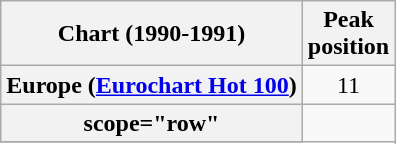<table class="wikitable sortable plainrowheaders">
<tr>
<th>Chart (1990-1991)</th>
<th align="center">Peak<br>position</th>
</tr>
<tr>
<th scope="row">Europe (<a href='#'>Eurochart Hot 100</a>)</th>
<td align="center">11</td>
</tr>
<tr>
<th>scope="row"</th>
</tr>
<tr>
</tr>
</table>
